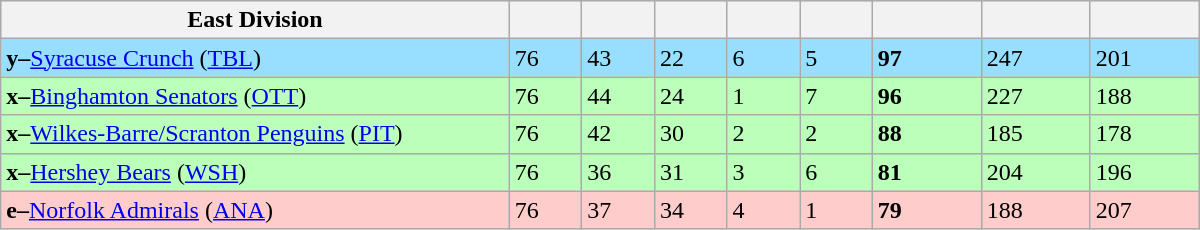<table class="wikitable" style="width:50em">
<tr bgcolor="#DDDDFF">
<th width="35%">East Division</th>
<th width="5%"></th>
<th width="5%"></th>
<th width="5%"></th>
<th width="5%"></th>
<th width="5%"></th>
<th width="7.5%"></th>
<th width="7.5%"></th>
<th width="7.5%"></th>
</tr>
<tr bgcolor=#97DEFF>
<td><strong>y–</strong><a href='#'>Syracuse Crunch</a> (<a href='#'>TBL</a>)</td>
<td>76</td>
<td>43</td>
<td>22</td>
<td>6</td>
<td>5</td>
<td><strong>97</strong></td>
<td>247</td>
<td>201</td>
</tr>
<tr bgcolor=#bbffbb>
<td><strong>x–</strong><a href='#'>Binghamton Senators</a> (<a href='#'>OTT</a>)</td>
<td>76</td>
<td>44</td>
<td>24</td>
<td>1</td>
<td>7</td>
<td><strong>96</strong></td>
<td>227</td>
<td>188</td>
</tr>
<tr bgcolor=#bbffbb>
<td><strong>x–</strong><a href='#'>Wilkes-Barre/Scranton Penguins</a> (<a href='#'>PIT</a>)</td>
<td>76</td>
<td>42</td>
<td>30</td>
<td>2</td>
<td>2</td>
<td><strong>88</strong></td>
<td>185</td>
<td>178</td>
</tr>
<tr bgcolor=#bbffbb>
<td><strong>x–</strong><a href='#'>Hershey Bears</a> (<a href='#'>WSH</a>)</td>
<td>76</td>
<td>36</td>
<td>31</td>
<td>3</td>
<td>6</td>
<td><strong>81</strong></td>
<td>204</td>
<td>196</td>
</tr>
<tr bgcolor=#ffcccc>
<td><strong>e–</strong><a href='#'>Norfolk Admirals</a> (<a href='#'>ANA</a>)</td>
<td>76</td>
<td>37</td>
<td>34</td>
<td>4</td>
<td>1</td>
<td><strong>79</strong></td>
<td>188</td>
<td>207</td>
</tr>
</table>
